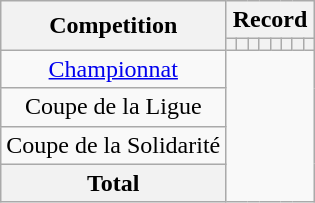<table class="wikitable" style="text-align: center">
<tr>
<th rowspan=2>Competition</th>
<th colspan=8>Record</th>
</tr>
<tr>
<th></th>
<th></th>
<th></th>
<th></th>
<th></th>
<th></th>
<th></th>
<th></th>
</tr>
<tr>
<td><a href='#'>Championnat</a><br></td>
</tr>
<tr>
<td>Coupe de la Ligue<br></td>
</tr>
<tr>
<td>Coupe de la Solidarité<br></td>
</tr>
<tr>
<th>Total<br></th>
</tr>
</table>
